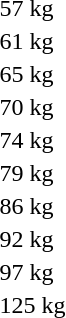<table>
<tr>
<td rowspan=2>57 kg</td>
<td rowspan=2></td>
<td rowspan=2></td>
<td></td>
</tr>
<tr>
<td></td>
</tr>
<tr>
<td rowspan=2>61 kg</td>
<td rowspan=2></td>
<td rowspan=2></td>
<td></td>
</tr>
<tr>
<td></td>
</tr>
<tr>
<td rowspan=2>65 kg</td>
<td rowspan=2></td>
<td rowspan=2></td>
<td></td>
</tr>
<tr>
<td></td>
</tr>
<tr>
<td rowspan=2>70 kg</td>
<td rowspan=2></td>
<td rowspan=2></td>
<td></td>
</tr>
<tr>
<td></td>
</tr>
<tr>
<td rowspan=2>74 kg</td>
<td rowspan=2></td>
<td rowspan=2></td>
<td></td>
</tr>
<tr>
<td></td>
</tr>
<tr>
<td rowspan=2>79 kg</td>
<td rowspan=2></td>
<td rowspan=2></td>
<td></td>
</tr>
<tr>
<td></td>
</tr>
<tr>
<td rowspan=2>86 kg</td>
<td rowspan=2></td>
<td rowspan=2></td>
<td></td>
</tr>
<tr>
<td></td>
</tr>
<tr>
<td rowspan=2>92 kg</td>
<td rowspan=2></td>
<td rowspan=2></td>
<td></td>
</tr>
<tr>
<td></td>
</tr>
<tr>
<td rowspan=2>97 kg</td>
<td rowspan=2></td>
<td rowspan=2></td>
<td></td>
</tr>
<tr>
<td></td>
</tr>
<tr>
<td rowspan=2>125 kg</td>
<td rowspan=2></td>
<td rowspan=2></td>
<td></td>
</tr>
<tr>
<td></td>
</tr>
</table>
